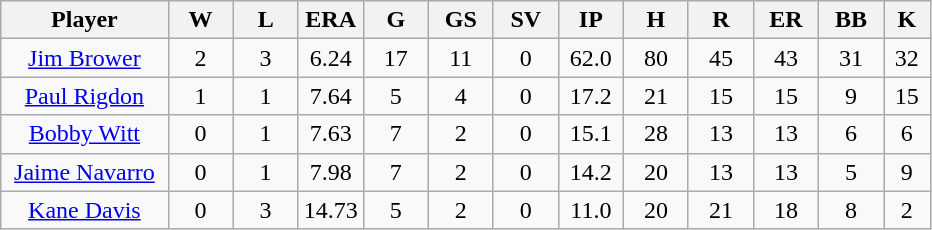<table class="wikitable sortable">
<tr>
<th bgcolor="#DDDDFF" width="18%">Player</th>
<th bgcolor="#DDDDFF" width="7%">W</th>
<th bgcolor="#DDDDFF" width="7%">L</th>
<th bgcolor="#DDDDFF" width="7%">ERA</th>
<th bgcolor="#DDDDFF" width="7%">G</th>
<th bgcolor="#DDDDFF" width="7%">GS</th>
<th bgcolor="#DDDDFF" width="7%">SV</th>
<th bgcolor="#DDDDFF" width="7%">IP</th>
<th bgcolor="#DDDDFF" width="7%">H</th>
<th bgcolor="#DDDDFF" width="7%">R</th>
<th bgcolor="#DDDDFF" width="7%">ER</th>
<th bgcolor="#DDDDFF" width="7%">BB</th>
<th bgcolor="#DDDDFF" width="7%">K</th>
</tr>
<tr align="center">
<td><a href='#'>Jim Brower</a></td>
<td>2</td>
<td>3</td>
<td>6.24</td>
<td>17</td>
<td>11</td>
<td>0</td>
<td>62.0</td>
<td>80</td>
<td>45</td>
<td>43</td>
<td>31</td>
<td>32</td>
</tr>
<tr align="center">
<td><a href='#'>Paul Rigdon</a></td>
<td>1</td>
<td>1</td>
<td>7.64</td>
<td>5</td>
<td>4</td>
<td>0</td>
<td>17.2</td>
<td>21</td>
<td>15</td>
<td>15</td>
<td>9</td>
<td>15</td>
</tr>
<tr align="center">
<td><a href='#'>Bobby Witt</a></td>
<td>0</td>
<td>1</td>
<td>7.63</td>
<td>7</td>
<td>2</td>
<td>0</td>
<td>15.1</td>
<td>28</td>
<td>13</td>
<td>13</td>
<td>6</td>
<td>6</td>
</tr>
<tr align="center">
<td><a href='#'>Jaime Navarro</a></td>
<td>0</td>
<td>1</td>
<td>7.98</td>
<td>7</td>
<td>2</td>
<td>0</td>
<td>14.2</td>
<td>20</td>
<td>13</td>
<td>13</td>
<td>5</td>
<td>9</td>
</tr>
<tr align="center">
<td><a href='#'>Kane Davis</a></td>
<td>0</td>
<td>3</td>
<td>14.73</td>
<td>5</td>
<td>2</td>
<td>0</td>
<td>11.0</td>
<td>20</td>
<td>21</td>
<td>18</td>
<td>8</td>
<td>2</td>
</tr>
</table>
